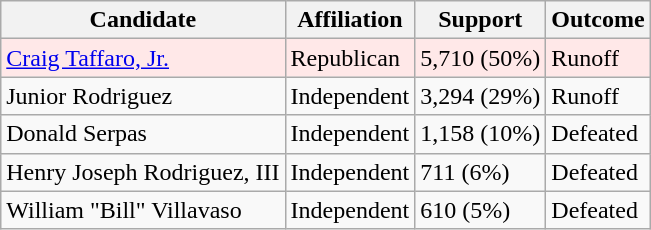<table class="wikitable">
<tr>
<th>Candidate</th>
<th>Affiliation</th>
<th>Support</th>
<th>Outcome</th>
</tr>
<tr>
<td bgcolor=#FFE8E8><a href='#'>Craig Taffaro, Jr.</a></td>
<td bgcolor=#FFE8E8>Republican</td>
<td bgcolor=#FFE8E8>5,710 (50%)</td>
<td bgcolor=#FFE8E8>Runoff</td>
</tr>
<tr>
<td>Junior Rodriguez</td>
<td>Independent</td>
<td>3,294 (29%)</td>
<td>Runoff</td>
</tr>
<tr>
<td>Donald Serpas</td>
<td>Independent</td>
<td>1,158 (10%)</td>
<td>Defeated</td>
</tr>
<tr>
<td>Henry Joseph Rodriguez, III</td>
<td>Independent</td>
<td>711 (6%)</td>
<td>Defeated</td>
</tr>
<tr>
<td>William "Bill" Villavaso</td>
<td>Independent</td>
<td>610 (5%)</td>
<td>Defeated</td>
</tr>
</table>
